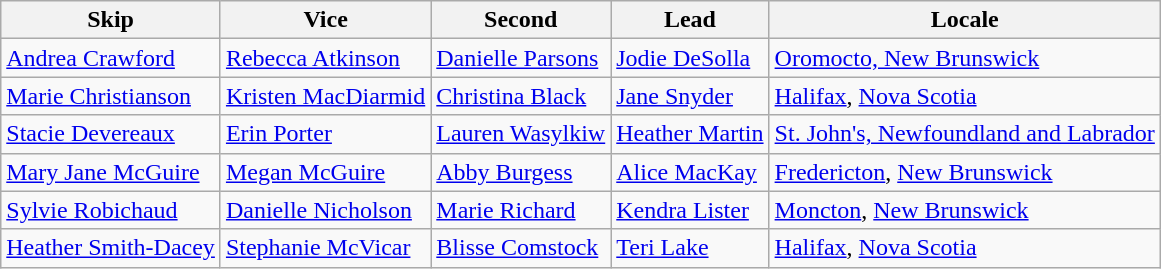<table class="wikitable">
<tr>
<th>Skip</th>
<th>Vice</th>
<th>Second</th>
<th>Lead</th>
<th>Locale</th>
</tr>
<tr>
<td><a href='#'>Andrea Crawford</a></td>
<td><a href='#'>Rebecca Atkinson</a></td>
<td><a href='#'>Danielle Parsons</a></td>
<td><a href='#'>Jodie DeSolla</a></td>
<td> <a href='#'>Oromocto, New Brunswick</a></td>
</tr>
<tr>
<td><a href='#'>Marie Christianson</a></td>
<td><a href='#'>Kristen MacDiarmid</a></td>
<td><a href='#'>Christina Black</a></td>
<td><a href='#'>Jane Snyder</a></td>
<td> <a href='#'>Halifax</a>, <a href='#'>Nova Scotia</a></td>
</tr>
<tr>
<td><a href='#'>Stacie Devereaux</a></td>
<td><a href='#'>Erin Porter</a></td>
<td><a href='#'>Lauren Wasylkiw</a></td>
<td><a href='#'>Heather Martin</a></td>
<td> <a href='#'>St. John's, Newfoundland and Labrador</a></td>
</tr>
<tr>
<td><a href='#'>Mary Jane McGuire</a></td>
<td><a href='#'>Megan McGuire</a></td>
<td><a href='#'>Abby Burgess</a></td>
<td><a href='#'>Alice MacKay</a></td>
<td> <a href='#'>Fredericton</a>, <a href='#'>New Brunswick</a></td>
</tr>
<tr>
<td><a href='#'>Sylvie Robichaud</a></td>
<td><a href='#'>Danielle Nicholson</a></td>
<td><a href='#'>Marie Richard</a></td>
<td><a href='#'>Kendra Lister</a></td>
<td> <a href='#'>Moncton</a>, <a href='#'>New Brunswick</a></td>
</tr>
<tr>
<td><a href='#'>Heather Smith-Dacey</a></td>
<td><a href='#'>Stephanie McVicar</a></td>
<td><a href='#'>Blisse Comstock</a></td>
<td><a href='#'>Teri Lake</a></td>
<td> <a href='#'>Halifax</a>, <a href='#'>Nova Scotia</a></td>
</tr>
</table>
